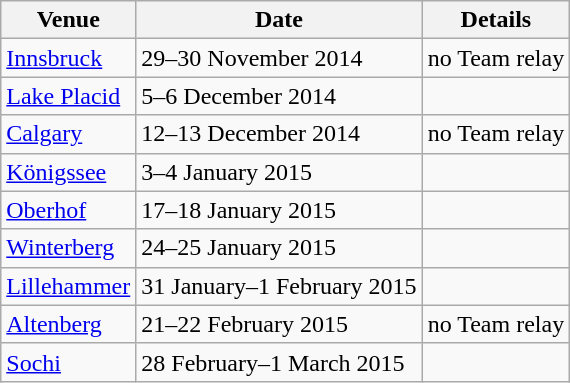<table class= wikitable>
<tr>
<th>Venue</th>
<th>Date</th>
<th>Details</th>
</tr>
<tr>
<td> <a href='#'>Innsbruck</a></td>
<td>29–30 November 2014</td>
<td>no Team relay</td>
</tr>
<tr>
<td> <a href='#'>Lake Placid</a></td>
<td>5–6 December 2014</td>
<td></td>
</tr>
<tr>
<td> <a href='#'>Calgary</a></td>
<td>12–13 December 2014</td>
<td>no Team relay</td>
</tr>
<tr>
<td> <a href='#'>Königssee</a></td>
<td>3–4 January 2015</td>
<td></td>
</tr>
<tr>
<td> <a href='#'>Oberhof</a></td>
<td>17–18 January 2015</td>
<td></td>
</tr>
<tr>
<td> <a href='#'>Winterberg</a></td>
<td>24–25 January 2015</td>
<td></td>
</tr>
<tr>
<td> <a href='#'>Lillehammer</a></td>
<td>31 January–1 February 2015</td>
<td></td>
</tr>
<tr>
<td> <a href='#'>Altenberg</a></td>
<td>21–22 February 2015</td>
<td>no Team relay</td>
</tr>
<tr>
<td> <a href='#'>Sochi</a></td>
<td>28 February–1 March 2015</td>
<td></td>
</tr>
</table>
